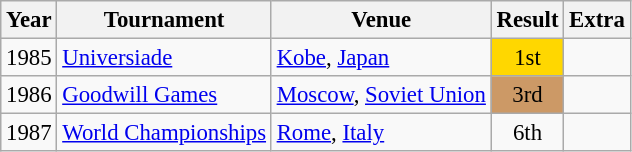<table class="wikitable" style="border-collapse: collapse; font-size: 95%;">
<tr>
<th>Year</th>
<th>Tournament</th>
<th>Venue</th>
<th>Result</th>
<th>Extra</th>
</tr>
<tr>
<td>1985</td>
<td><a href='#'>Universiade</a></td>
<td><a href='#'>Kobe</a>, <a href='#'>Japan</a></td>
<td bgcolor=gold align="center">1st</td>
<td></td>
</tr>
<tr>
<td>1986</td>
<td><a href='#'>Goodwill Games</a></td>
<td><a href='#'>Moscow</a>, <a href='#'>Soviet Union</a></td>
<td bgcolor="cc9966" align="center">3rd</td>
<td></td>
</tr>
<tr>
<td>1987</td>
<td><a href='#'>World Championships</a></td>
<td><a href='#'>Rome</a>, <a href='#'>Italy</a></td>
<td align="center">6th</td>
<td></td>
</tr>
</table>
